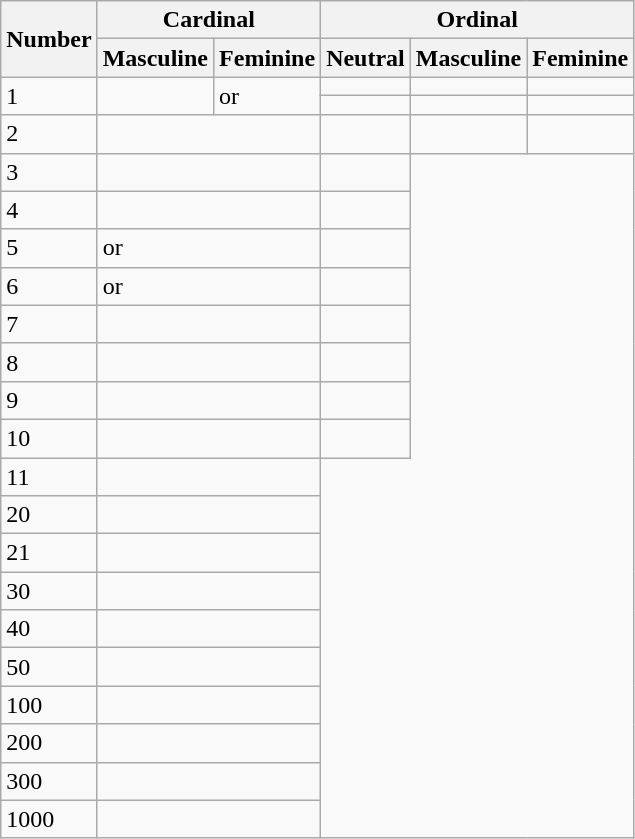<table class="wikitable">
<tr>
<th rowspan="2">Number</th>
<th colspan="2">Cardinal</th>
<th colspan="3">Ordinal</th>
</tr>
<tr>
<th>Masculine</th>
<th>Feminine</th>
<th>Neutral</th>
<th>Masculine</th>
<th>Feminine</th>
</tr>
<tr>
<td rowspan="2">1</td>
<td rowspan="2"></td>
<td rowspan="2"> or </td>
<td></td>
<td></td>
<td></td>
</tr>
<tr>
<td></td>
<td></td>
<td></td>
</tr>
<tr>
<td>2</td>
<td colspan="2"></td>
<td></td>
<td></td>
<td></td>
</tr>
<tr>
<td>3</td>
<td colspan="2"></td>
<td></td>
</tr>
<tr>
<td>4</td>
<td colspan="2"></td>
<td></td>
</tr>
<tr>
<td>5</td>
<td colspan="2"> or </td>
<td></td>
</tr>
<tr>
<td>6</td>
<td colspan="2"> or </td>
<td></td>
</tr>
<tr>
<td>7</td>
<td colspan="2"></td>
<td></td>
</tr>
<tr>
<td>8</td>
<td colspan="2"></td>
<td></td>
</tr>
<tr>
<td>9</td>
<td colspan="2"></td>
<td></td>
</tr>
<tr>
<td>10</td>
<td colspan="2"></td>
<td></td>
</tr>
<tr>
<td>11</td>
<td colspan="2"></td>
</tr>
<tr>
<td>20</td>
<td colspan="2"></td>
</tr>
<tr>
<td>21</td>
<td colspan="2"></td>
</tr>
<tr>
<td>30</td>
<td colspan="2"></td>
</tr>
<tr>
<td>40</td>
<td colspan="2"></td>
</tr>
<tr>
<td>50</td>
<td colspan="2"></td>
</tr>
<tr>
<td>100</td>
<td colspan="2"></td>
</tr>
<tr>
<td>200</td>
<td colspan="2"></td>
</tr>
<tr>
<td>300</td>
<td colspan="2"></td>
</tr>
<tr>
<td>1000</td>
<td colspan="2"></td>
</tr>
</table>
